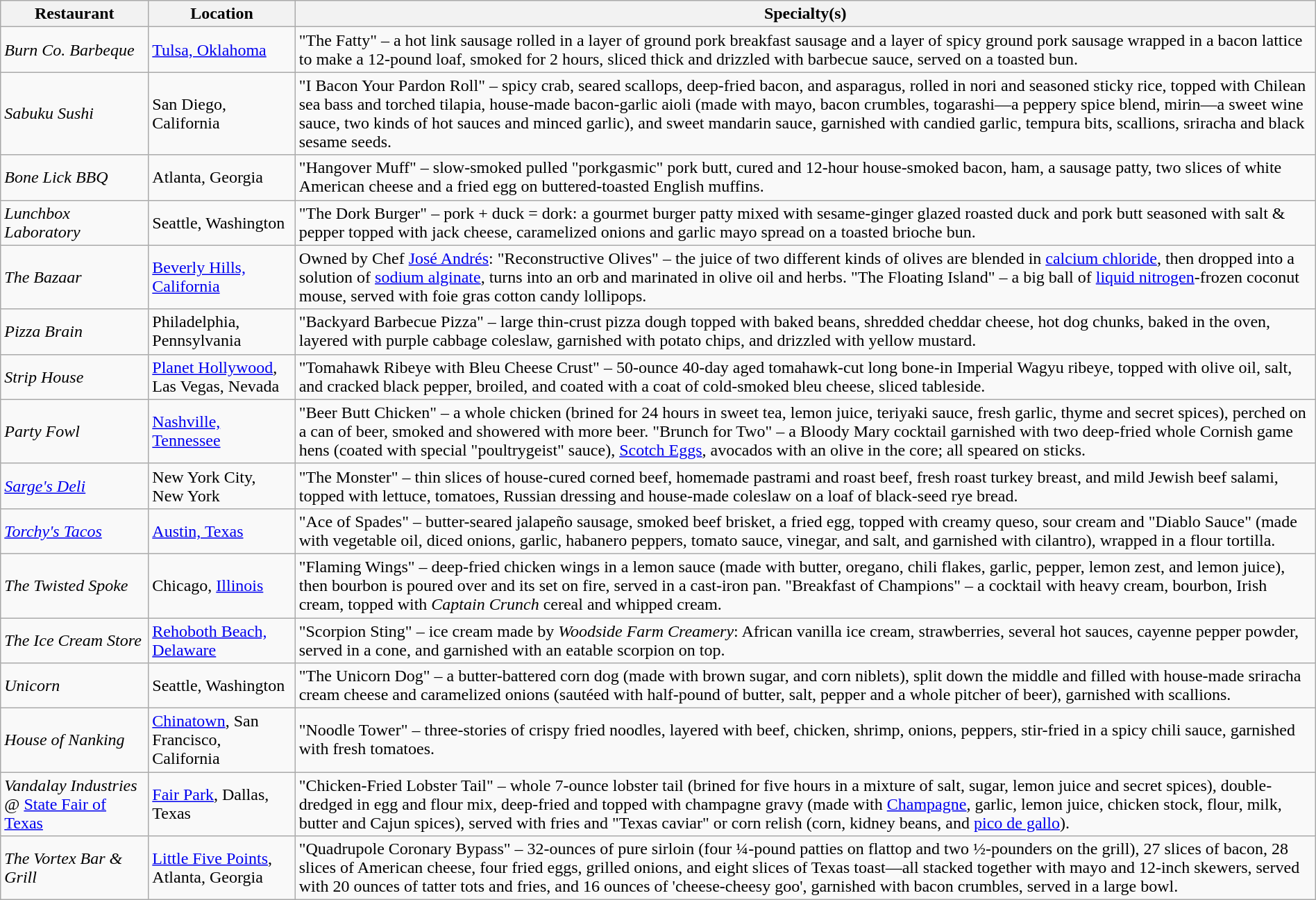<table class="wikitable" style="width:100%;">
<tr>
<th>Restaurant</th>
<th>Location</th>
<th>Specialty(s)</th>
</tr>
<tr>
<td><em>Burn Co. Barbeque</em></td>
<td><a href='#'>Tulsa, Oklahoma</a></td>
<td>"The Fatty" – a hot link sausage rolled in a layer of ground pork breakfast sausage and a layer of spicy ground pork sausage wrapped in a bacon lattice to make a 12-pound loaf, smoked for 2 hours, sliced thick and drizzled with barbecue sauce, served on a toasted bun.</td>
</tr>
<tr>
<td><em>Sabuku Sushi</em></td>
<td>San Diego, California</td>
<td>"I Bacon Your Pardon Roll" – spicy crab, seared scallops, deep-fried bacon, and asparagus, rolled in nori and seasoned sticky rice, topped with Chilean sea bass and torched tilapia, house-made bacon-garlic aioli (made with mayo, bacon crumbles, togarashi—a peppery spice blend, mirin—a sweet wine sauce, two kinds of hot sauces and minced garlic), and sweet mandarin sauce, garnished with candied garlic, tempura bits, scallions, sriracha and black sesame seeds.</td>
</tr>
<tr>
<td><em>Bone Lick BBQ</em></td>
<td>Atlanta, Georgia</td>
<td>"Hangover Muff" – slow-smoked pulled "porkgasmic" pork butt, cured and 12-hour house-smoked bacon, ham, a sausage patty, two slices of white American cheese and a fried egg on buttered-toasted English muffins.</td>
</tr>
<tr>
<td><em>Lunchbox Laboratory</em></td>
<td>Seattle, Washington</td>
<td>"The Dork Burger" – pork + duck = dork: a gourmet burger patty mixed with sesame-ginger glazed roasted duck and pork butt seasoned with salt & pepper topped with jack cheese, caramelized onions and garlic mayo spread on a toasted brioche bun.</td>
</tr>
<tr>
<td><em>The Bazaar</em></td>
<td><a href='#'>Beverly Hills, California</a></td>
<td>Owned by Chef <a href='#'>José Andrés</a>: "Reconstructive Olives" – the juice of two different kinds of olives are blended in <a href='#'>calcium chloride</a>, then dropped into a solution of <a href='#'>sodium alginate</a>, turns into an orb and marinated in olive oil and herbs. "The Floating Island" – a big ball of <a href='#'>liquid nitrogen</a>-frozen coconut mouse, served with foie gras cotton candy lollipops.</td>
</tr>
<tr>
<td><em>Pizza Brain</em></td>
<td>Philadelphia, Pennsylvania</td>
<td>"Backyard Barbecue Pizza" – large thin-crust pizza dough topped with baked beans, shredded cheddar cheese, hot dog chunks, baked in the oven, layered with purple cabbage coleslaw, garnished with potato chips, and drizzled with yellow mustard.</td>
</tr>
<tr>
<td><em>Strip House</em></td>
<td><a href='#'>Planet Hollywood</a>, Las Vegas, Nevada</td>
<td>"Tomahawk Ribeye with Bleu Cheese Crust" – 50-ounce 40-day aged tomahawk-cut long bone-in Imperial Wagyu ribeye, topped with olive oil, salt, and cracked black pepper, broiled, and coated with a coat of cold-smoked bleu cheese, sliced tableside.</td>
</tr>
<tr>
<td><em>Party Fowl</em></td>
<td><a href='#'>Nashville, Tennessee</a></td>
<td>"Beer Butt Chicken" – a whole chicken (brined for 24 hours in sweet tea, lemon juice, teriyaki sauce, fresh garlic, thyme and secret spices), perched on a can of beer, smoked and showered with more beer. "Brunch for Two" – a Bloody Mary cocktail garnished with two deep-fried whole Cornish game hens (coated with special "poultrygeist" sauce), <a href='#'>Scotch Eggs</a>, avocados with an olive in the core; all speared on sticks.</td>
</tr>
<tr>
<td><em><a href='#'>Sarge's Deli</a></em></td>
<td>New York City, New York</td>
<td>"The Monster" – thin slices of house-cured corned beef, homemade pastrami and roast beef, fresh roast turkey breast, and mild Jewish beef salami, topped with lettuce, tomatoes, Russian dressing and house-made coleslaw on a loaf of black-seed rye bread.</td>
</tr>
<tr>
<td><em><a href='#'>Torchy's Tacos</a></em></td>
<td><a href='#'>Austin, Texas</a></td>
<td>"Ace of Spades" – butter-seared jalapeño sausage, smoked beef brisket, a fried egg, topped with creamy queso, sour cream and "Diablo Sauce" (made with vegetable oil, diced onions, garlic, habanero peppers, tomato sauce, vinegar, and salt, and garnished with cilantro), wrapped in a flour tortilla.</td>
</tr>
<tr>
<td><em>The Twisted Spoke</em></td>
<td>Chicago, <a href='#'>Illinois</a></td>
<td>"Flaming Wings" – deep-fried chicken wings in a lemon sauce (made with butter, oregano, chili flakes, garlic, pepper, lemon zest, and lemon juice), then bourbon is poured over and its set on fire, served in a cast-iron pan. "Breakfast of Champions" – a cocktail with heavy cream, bourbon, Irish cream, topped with <em>Captain Crunch</em> cereal and whipped cream.</td>
</tr>
<tr>
<td><em>The Ice Cream Store</em></td>
<td><a href='#'>Rehoboth Beach, Delaware</a></td>
<td>"Scorpion Sting" – ice cream made by <em>Woodside Farm Creamery</em>: African vanilla ice cream, strawberries, several hot sauces, cayenne pepper powder, served in a cone, and garnished with an eatable scorpion on top.</td>
</tr>
<tr>
<td><em>Unicorn</em></td>
<td>Seattle, Washington</td>
<td>"The Unicorn Dog" – a butter-battered corn dog (made with brown sugar, and corn niblets), split down the middle and filled with house-made sriracha cream cheese and caramelized onions (sautéed with half-pound of butter, salt, pepper and a whole pitcher of beer), garnished with scallions.</td>
</tr>
<tr>
<td><em>House of Nanking</em></td>
<td><a href='#'>Chinatown</a>, San Francisco, California</td>
<td>"Noodle Tower" – three-stories of crispy fried noodles, layered with beef, chicken, shrimp, onions, peppers, stir-fried in a spicy chili sauce, garnished with fresh tomatoes.</td>
</tr>
<tr>
<td><em>Vandalay Industries</em> @ <a href='#'>State Fair of Texas</a></td>
<td><a href='#'>Fair Park</a>, Dallas, Texas</td>
<td>"Chicken-Fried Lobster Tail" – whole 7-ounce lobster tail (brined for five hours in a mixture of salt, sugar, lemon juice and secret spices), double-dredged in egg and flour mix, deep-fried and topped with champagne gravy (made with <a href='#'>Champagne</a>, garlic, lemon juice, chicken stock, flour, milk, butter and Cajun spices), served with fries and "Texas caviar" or corn relish (corn, kidney beans, and <a href='#'>pico de gallo</a>).</td>
</tr>
<tr>
<td><em>The Vortex Bar & Grill</em></td>
<td><a href='#'>Little Five Points</a>, Atlanta, Georgia</td>
<td>"Quadrupole Coronary Bypass" – 32-ounces of pure sirloin (four ¼-pound patties on flattop and two ½-pounders on the grill), 27 slices of bacon, 28 slices of American cheese, four fried eggs, grilled onions, and eight slices of Texas toast—all stacked together with mayo and 12-inch skewers, served with 20 ounces of tatter tots and fries, and 16 ounces of 'cheese-cheesy goo', garnished with bacon crumbles, served in a large bowl.</td>
</tr>
</table>
